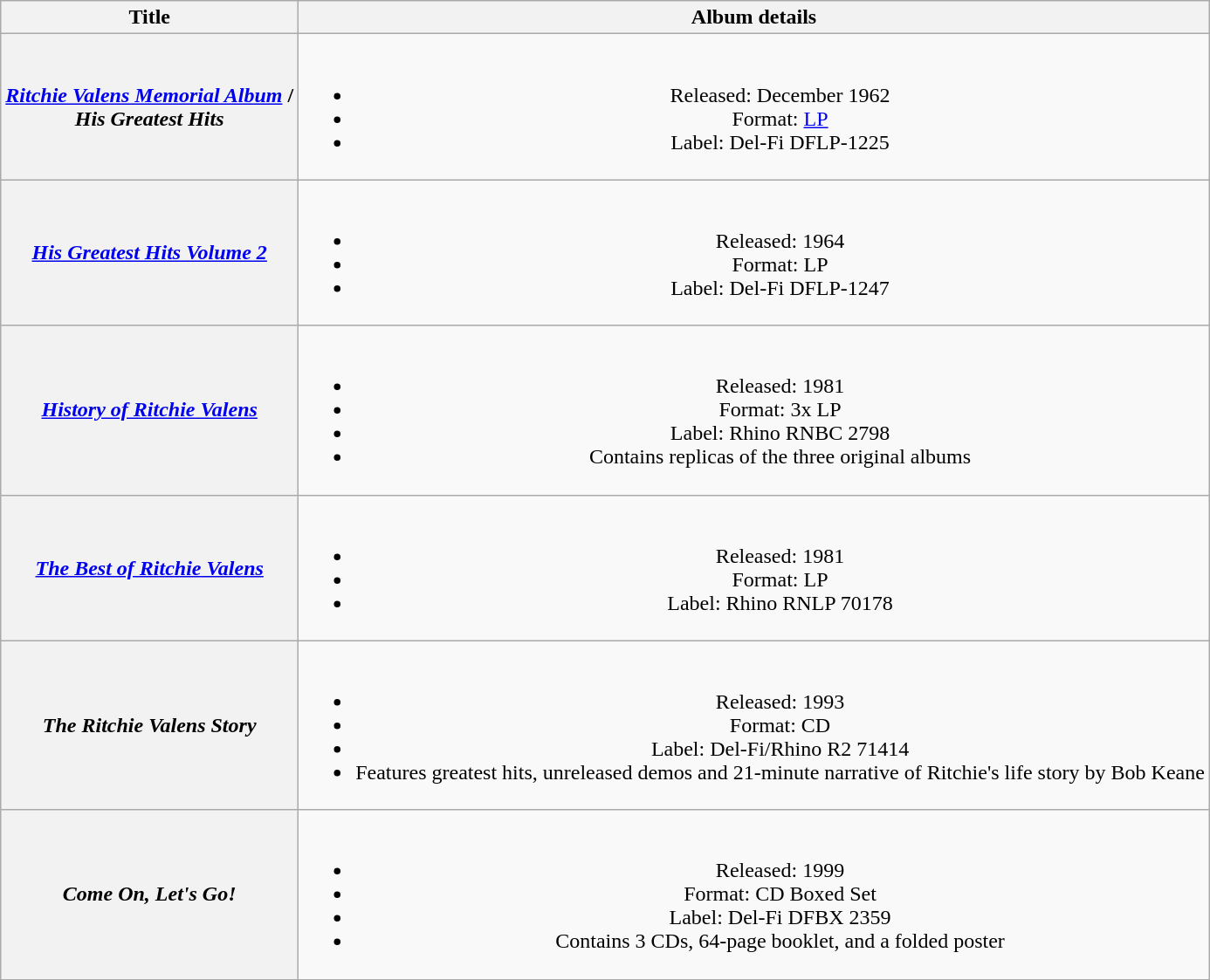<table class="wikitable plainrowheaders" style="text-align:center;" border="1">
<tr>
<th>Title</th>
<th>Album details</th>
</tr>
<tr>
<th scope="row"><em><a href='#'>Ritchie Valens Memorial Album</a></em> / <br> <em>His Greatest Hits</em></th>
<td><br><ul><li>Released: December 1962</li><li>Format: <a href='#'>LP</a></li><li>Label: Del-Fi DFLP-1225</li></ul></td>
</tr>
<tr>
<th scope="row"><em><a href='#'>His Greatest Hits Volume 2</a></em></th>
<td><br><ul><li>Released: 1964</li><li>Format: LP</li><li>Label: Del-Fi DFLP-1247</li></ul></td>
</tr>
<tr>
<th scope="row"><em><a href='#'>History of Ritchie Valens</a></em></th>
<td><br><ul><li>Released: 1981</li><li>Format: 3x LP</li><li>Label: Rhino RNBC 2798</li><li>Contains replicas of the three original albums</li></ul></td>
</tr>
<tr>
<th scope="row"><em><a href='#'>The Best of Ritchie Valens</a></em></th>
<td><br><ul><li>Released: 1981</li><li>Format: LP</li><li>Label: Rhino RNLP 70178</li></ul></td>
</tr>
<tr>
<th scope="row"><em>The Ritchie Valens Story</em></th>
<td><br><ul><li>Released: 1993</li><li>Format: CD</li><li>Label: Del-Fi/Rhino R2 71414</li><li>Features greatest hits, unreleased demos and 21-minute narrative of Ritchie's life story by Bob Keane</li></ul></td>
</tr>
<tr>
<th scope="row"><em>Come On, Let's Go!</em></th>
<td><br><ul><li>Released: 1999</li><li>Format: CD Boxed Set</li><li>Label: Del-Fi DFBX 2359</li><li>Contains 3 CDs, 64-page booklet, and a folded poster</li></ul></td>
</tr>
</table>
